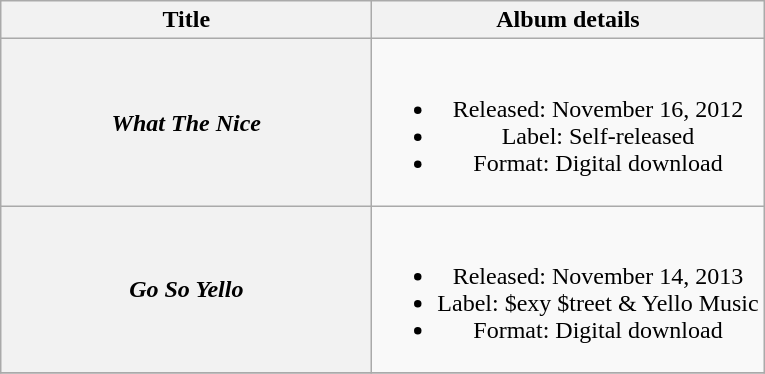<table class="wikitable plainrowheaders" style="text-align:center;">
<tr>
<th scope="col" style="width:15em;">Title</th>
<th scope="col">Album details</th>
</tr>
<tr>
<th scope="row"><em>What The Nice</em></th>
<td><br><ul><li>Released: November 16, 2012</li><li>Label: Self-released</li><li>Format: Digital download</li></ul></td>
</tr>
<tr>
<th scope="row"><em>Go So Yello</em></th>
<td><br><ul><li>Released: November 14, 2013</li><li>Label: $exy $treet & Yello Music</li><li>Format: Digital download</li></ul></td>
</tr>
<tr>
</tr>
</table>
